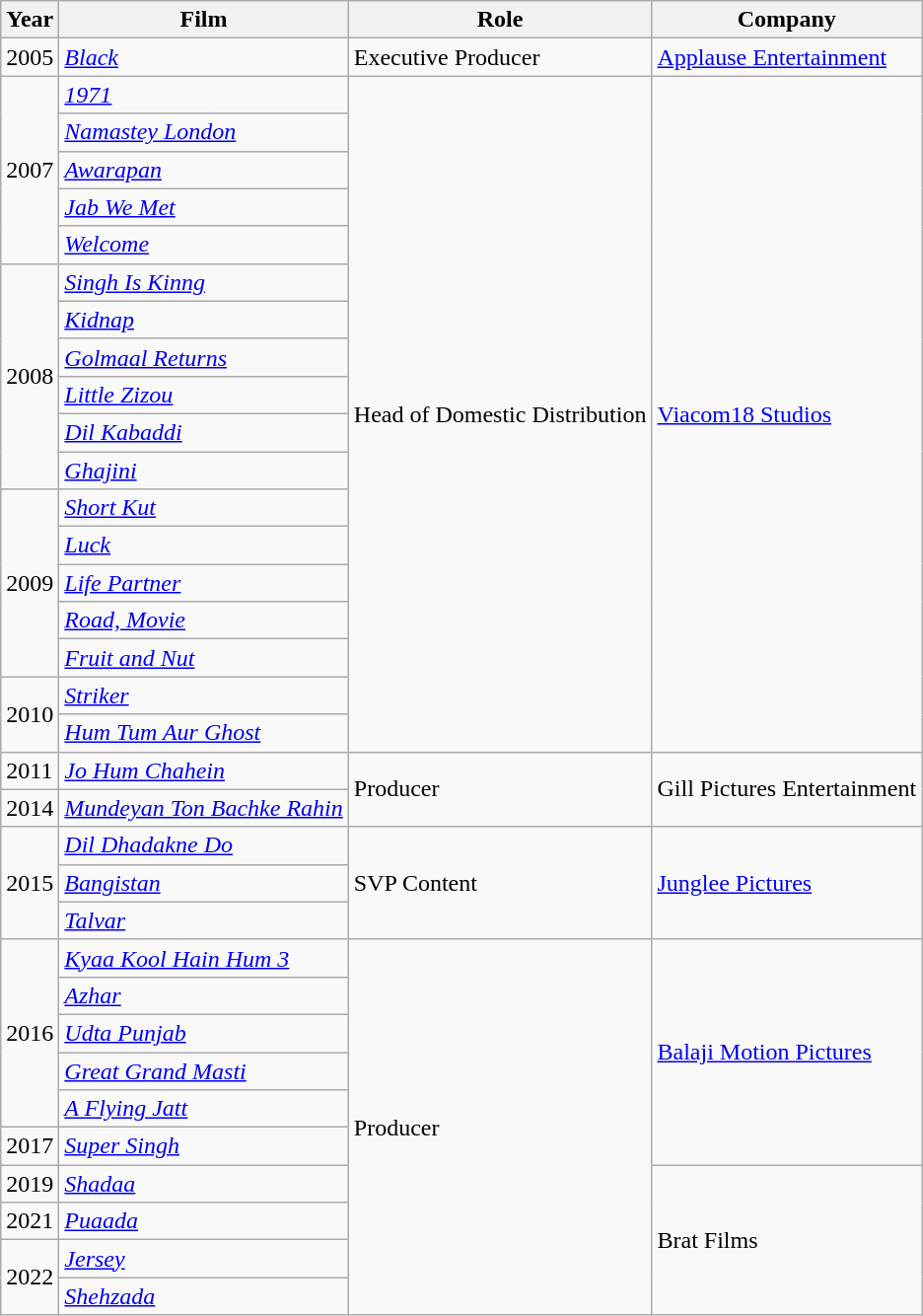<table class="wikitable sortable">
<tr>
<th>Year</th>
<th>Film</th>
<th>Role</th>
<th>Company</th>
</tr>
<tr>
<td>2005</td>
<td><em><a href='#'>Black</a></em></td>
<td>Executive Producer</td>
<td><a href='#'>Applause Entertainment</a></td>
</tr>
<tr>
<td rowspan="5">2007</td>
<td><em><a href='#'>1971</a></em></td>
<td rowspan="18">Head of Domestic Distribution</td>
<td rowspan="18"><a href='#'>Viacom18 Studios</a></td>
</tr>
<tr>
<td><em><a href='#'>Namastey London</a></em></td>
</tr>
<tr>
<td><em><a href='#'>Awarapan</a></em></td>
</tr>
<tr>
<td><em><a href='#'>Jab We Met</a></em></td>
</tr>
<tr>
<td><em><a href='#'>Welcome</a></em></td>
</tr>
<tr>
<td rowspan="6">2008</td>
<td><em><a href='#'>Singh Is Kinng</a></em></td>
</tr>
<tr>
<td><em><a href='#'>Kidnap</a></em></td>
</tr>
<tr>
<td><em><a href='#'>Golmaal Returns</a></em></td>
</tr>
<tr>
<td><em><a href='#'>Little Zizou</a></em></td>
</tr>
<tr>
<td><em><a href='#'>Dil Kabaddi</a></em></td>
</tr>
<tr>
<td><em><a href='#'>Ghajini</a></em></td>
</tr>
<tr>
<td rowspan="5">2009</td>
<td><em><a href='#'>Short Kut</a></em></td>
</tr>
<tr>
<td><em><a href='#'>Luck</a></em></td>
</tr>
<tr>
<td><em><a href='#'>Life Partner</a></em></td>
</tr>
<tr>
<td><em><a href='#'>Road, Movie</a></em></td>
</tr>
<tr>
<td><em><a href='#'>Fruit and Nut</a></em></td>
</tr>
<tr>
<td rowspan="2">2010</td>
<td><em><a href='#'>Striker</a></em></td>
</tr>
<tr>
<td><em><a href='#'>Hum Tum Aur Ghost</a></em></td>
</tr>
<tr>
<td>2011</td>
<td><em><a href='#'>Jo Hum Chahein</a></em></td>
<td rowspan="2">Producer</td>
<td rowspan="2">Gill Pictures Entertainment</td>
</tr>
<tr>
<td>2014</td>
<td><em><a href='#'>Mundeyan Ton Bachke Rahin</a></em></td>
</tr>
<tr>
<td rowspan="3">2015</td>
<td><em><a href='#'>Dil Dhadakne Do</a></em></td>
<td rowspan="3">SVP Content</td>
<td rowspan="3"><a href='#'>Junglee Pictures</a></td>
</tr>
<tr>
<td><em><a href='#'>Bangistan</a></em></td>
</tr>
<tr>
<td><em><a href='#'>Talvar</a></em></td>
</tr>
<tr>
<td rowspan="5">2016</td>
<td><em><a href='#'>Kyaa Kool Hain Hum 3</a></em></td>
<td rowspan="10">Producer</td>
<td rowspan="6"><a href='#'>Balaji Motion Pictures</a></td>
</tr>
<tr>
<td><em><a href='#'>Azhar</a></em></td>
</tr>
<tr>
<td><em><a href='#'>Udta Punjab</a></em></td>
</tr>
<tr>
<td><em><a href='#'>Great Grand Masti</a></em></td>
</tr>
<tr>
<td><em><a href='#'>A Flying Jatt</a></em></td>
</tr>
<tr>
<td>2017</td>
<td><em><a href='#'>Super Singh</a></em></td>
</tr>
<tr>
<td>2019</td>
<td><em><a href='#'>Shadaa</a></em></td>
<td rowspan="4">Brat Films</td>
</tr>
<tr>
<td>2021</td>
<td><em><a href='#'>Puaada</a></em></td>
</tr>
<tr>
<td rowspan="2">2022</td>
<td><em><a href='#'>Jersey</a></em></td>
</tr>
<tr>
<td><em><a href='#'>Shehzada</a></em></td>
</tr>
</table>
